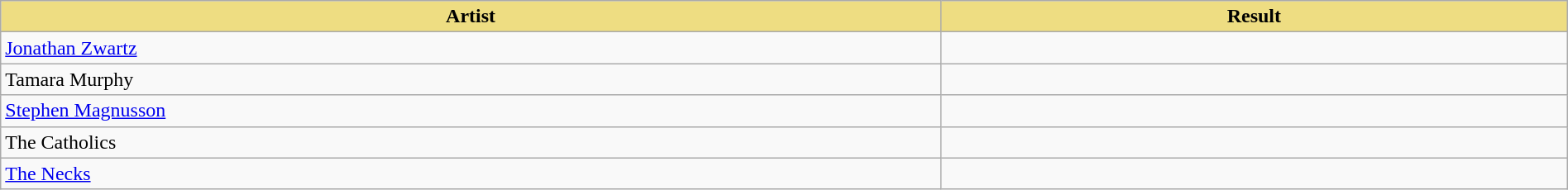<table class="wikitable" width=100%>
<tr>
<th style="width:15%;background:#EEDD82;">Artist</th>
<th style="width:10%;background:#EEDD82;">Result</th>
</tr>
<tr>
<td><a href='#'>Jonathan Zwartz</a></td>
<td></td>
</tr>
<tr>
<td>Tamara Murphy</td>
<td></td>
</tr>
<tr>
<td><a href='#'>Stephen Magnusson</a></td>
<td></td>
</tr>
<tr>
<td>The Catholics</td>
<td></td>
</tr>
<tr>
<td><a href='#'>The Necks</a></td>
<td></td>
</tr>
</table>
